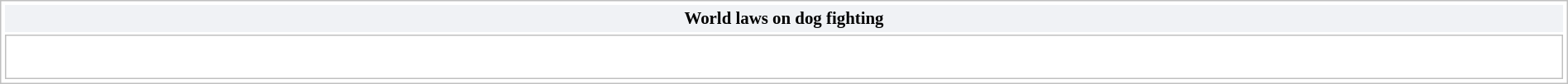<table class="collapsible collapsed" style="background-color: transparent; text-align: left; border: 1px solid silver; margin: 0.2em auto auto; width:100%; clear: both; padding: 1px;">
<tr>
<th style="background-color: #F0F2F5; font-size:87%; padding:0.2em 0.3em; text-align: center; "><span>World laws on dog fighting</span></th>
</tr>
<tr>
<td style="border: solid 1px silver; padding: 8px; background-color: white;"><br><div></div></td>
</tr>
</table>
